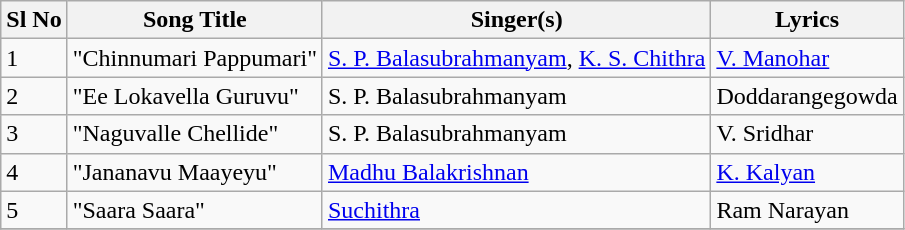<table class="wikitable">
<tr>
<th>Sl No</th>
<th>Song Title</th>
<th>Singer(s)</th>
<th>Lyrics</th>
</tr>
<tr>
<td>1</td>
<td>"Chinnumari Pappumari"</td>
<td><a href='#'>S. P. Balasubrahmanyam</a>, <a href='#'>K. S. Chithra</a></td>
<td><a href='#'>V. Manohar</a></td>
</tr>
<tr>
<td>2</td>
<td>"Ee Lokavella Guruvu"</td>
<td>S. P. Balasubrahmanyam</td>
<td>Doddarangegowda</td>
</tr>
<tr>
<td>3</td>
<td>"Naguvalle Chellide"</td>
<td>S. P. Balasubrahmanyam</td>
<td>V. Sridhar</td>
</tr>
<tr>
<td>4</td>
<td>"Jananavu Maayeyu"</td>
<td><a href='#'>Madhu Balakrishnan</a></td>
<td><a href='#'>K. Kalyan</a></td>
</tr>
<tr>
<td>5</td>
<td>"Saara Saara"</td>
<td><a href='#'>Suchithra</a></td>
<td>Ram Narayan</td>
</tr>
<tr>
</tr>
</table>
